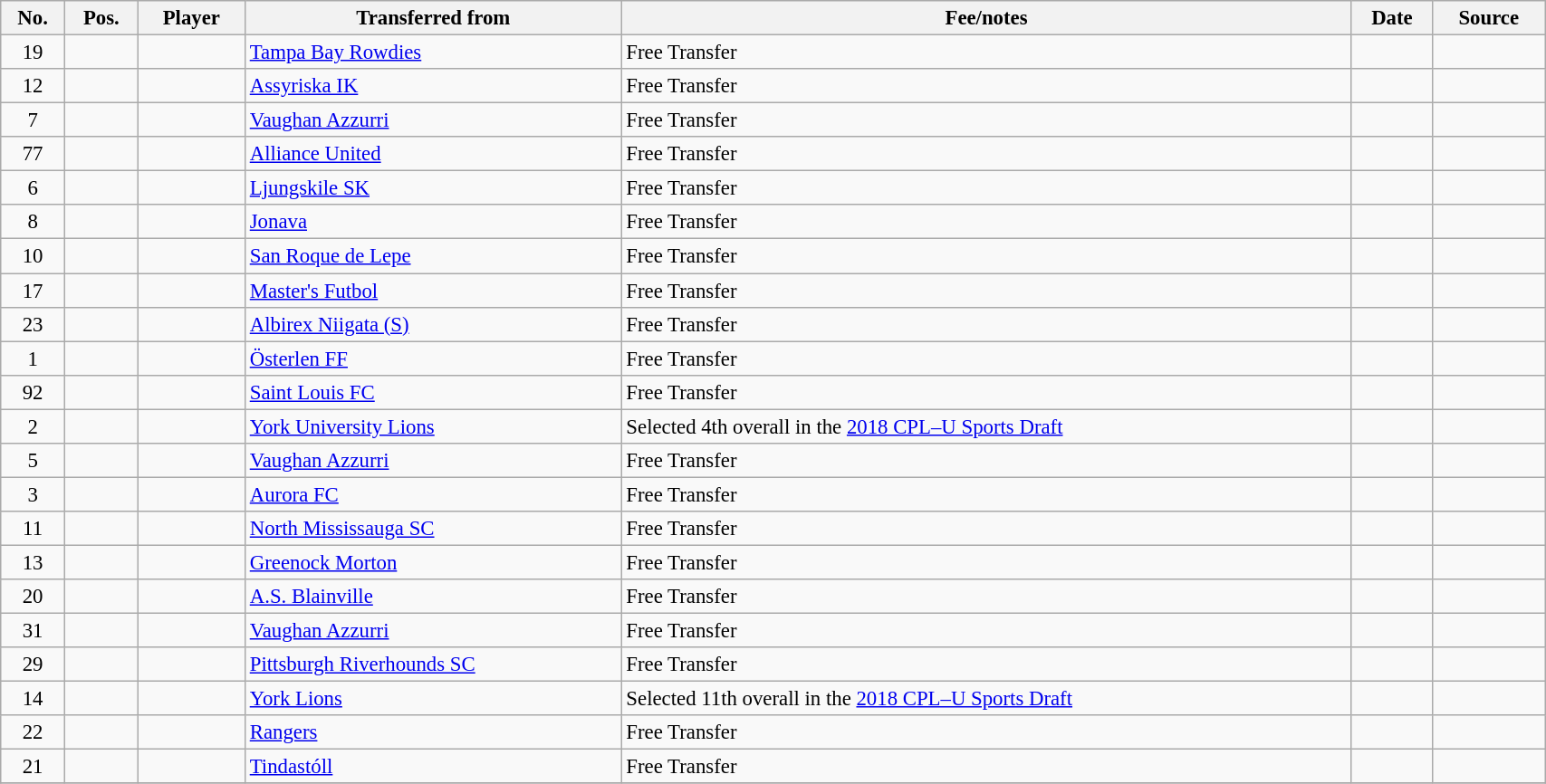<table class="wikitable sortable" style="width:90%; text-align:center; font-size:95%; text-align:left;">
<tr>
<th>No.</th>
<th>Pos.</th>
<th>Player</th>
<th>Transferred from</th>
<th>Fee/notes</th>
<th>Date</th>
<th>Source</th>
</tr>
<tr>
<td align=center>19</td>
<td align=center></td>
<td></td>
<td> <a href='#'>Tampa Bay Rowdies</a></td>
<td>Free Transfer</td>
<td></td>
<td></td>
</tr>
<tr>
<td align=center>12</td>
<td align=center></td>
<td></td>
<td> <a href='#'>Assyriska IK</a></td>
<td>Free Transfer</td>
<td></td>
<td></td>
</tr>
<tr>
<td align=center>7</td>
<td align=center></td>
<td></td>
<td> <a href='#'>Vaughan Azzurri</a></td>
<td>Free Transfer</td>
<td></td>
<td></td>
</tr>
<tr>
<td align=center>77</td>
<td align=center></td>
<td></td>
<td> <a href='#'>Alliance United</a></td>
<td>Free Transfer</td>
<td></td>
<td></td>
</tr>
<tr>
<td align=center>6</td>
<td align=center></td>
<td></td>
<td> <a href='#'>Ljungskile SK</a></td>
<td>Free Transfer</td>
<td></td>
<td></td>
</tr>
<tr>
<td align=center>8</td>
<td align=center></td>
<td></td>
<td> <a href='#'>Jonava</a></td>
<td>Free Transfer</td>
<td></td>
<td></td>
</tr>
<tr>
<td align=center>10</td>
<td align=center></td>
<td></td>
<td> <a href='#'>San Roque de Lepe</a></td>
<td>Free Transfer</td>
<td></td>
<td></td>
</tr>
<tr>
<td align=center>17</td>
<td align=center></td>
<td></td>
<td> <a href='#'>Master's Futbol</a></td>
<td>Free Transfer</td>
<td></td>
<td></td>
</tr>
<tr>
<td align=center>23</td>
<td align=center></td>
<td></td>
<td> <a href='#'>Albirex Niigata (S)</a></td>
<td>Free Transfer</td>
<td></td>
<td></td>
</tr>
<tr>
<td align=center>1</td>
<td align=center></td>
<td></td>
<td> <a href='#'>Österlen FF</a></td>
<td>Free Transfer</td>
<td></td>
<td></td>
</tr>
<tr>
<td align=center>92</td>
<td align=center></td>
<td></td>
<td> <a href='#'>Saint Louis FC</a></td>
<td>Free Transfer</td>
<td></td>
<td></td>
</tr>
<tr>
<td align=center>2</td>
<td align=center></td>
<td></td>
<td> <a href='#'>York University Lions</a></td>
<td>Selected 4th overall in the <a href='#'>2018 CPL–U Sports Draft</a></td>
<td></td>
<td></td>
</tr>
<tr>
<td align=center>5</td>
<td align=center></td>
<td></td>
<td> <a href='#'>Vaughan Azzurri</a></td>
<td>Free Transfer</td>
<td></td>
<td></td>
</tr>
<tr>
<td align=center>3</td>
<td align=center></td>
<td></td>
<td> <a href='#'>Aurora FC</a></td>
<td>Free Transfer</td>
<td></td>
<td></td>
</tr>
<tr>
<td align=center>11</td>
<td align=center></td>
<td></td>
<td> <a href='#'>North Mississauga SC</a></td>
<td>Free Transfer</td>
<td></td>
<td></td>
</tr>
<tr>
<td align=center>13</td>
<td align=center></td>
<td></td>
<td> <a href='#'>Greenock Morton</a></td>
<td>Free Transfer</td>
<td></td>
<td></td>
</tr>
<tr>
<td align=center>20</td>
<td align=center></td>
<td></td>
<td> <a href='#'>A.S. Blainville</a></td>
<td>Free Transfer</td>
<td></td>
<td></td>
</tr>
<tr>
<td align=center>31</td>
<td align=center></td>
<td></td>
<td> <a href='#'>Vaughan Azzurri</a></td>
<td>Free Transfer</td>
<td></td>
<td></td>
</tr>
<tr>
<td align=center>29</td>
<td align=center></td>
<td></td>
<td> <a href='#'>Pittsburgh Riverhounds SC</a></td>
<td>Free Transfer</td>
<td></td>
<td></td>
</tr>
<tr>
<td align=center>14</td>
<td align=center></td>
<td></td>
<td> <a href='#'>York Lions</a></td>
<td>Selected 11th overall in the <a href='#'>2018 CPL–U Sports Draft</a></td>
<td></td>
<td></td>
</tr>
<tr>
<td align=center>22</td>
<td align=center></td>
<td></td>
<td> <a href='#'>Rangers</a></td>
<td>Free Transfer</td>
<td></td>
<td></td>
</tr>
<tr>
<td align=center>21</td>
<td align=center></td>
<td></td>
<td> <a href='#'>Tindastóll</a></td>
<td>Free Transfer</td>
<td></td>
<td></td>
</tr>
<tr>
</tr>
</table>
